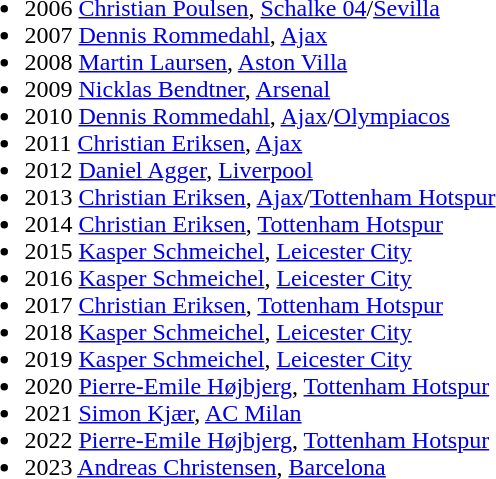<table>
<tr>
<td valign="top" width=50%><br><ul><li>2006 <a href='#'>Christian Poulsen</a>, <a href='#'>Schalke 04</a>/<a href='#'>Sevilla</a></li><li>2007 <a href='#'>Dennis Rommedahl</a>, <a href='#'>Ajax</a></li><li>2008 <a href='#'>Martin Laursen</a>, <a href='#'>Aston Villa</a></li><li>2009 <a href='#'>Nicklas Bendtner</a>, <a href='#'>Arsenal</a></li><li>2010 <a href='#'>Dennis Rommedahl</a>, <a href='#'>Ajax</a>/<a href='#'>Olympiacos</a></li><li>2011 <a href='#'>Christian Eriksen</a>, <a href='#'>Ajax</a></li><li>2012 <a href='#'>Daniel Agger</a>, <a href='#'>Liverpool</a></li><li>2013 <a href='#'>Christian Eriksen</a>, <a href='#'>Ajax</a>/<a href='#'>Tottenham Hotspur</a></li><li>2014 <a href='#'>Christian Eriksen</a>, <a href='#'>Tottenham Hotspur</a></li><li>2015 <a href='#'>Kasper Schmeichel</a>, <a href='#'>Leicester City</a></li><li>2016 <a href='#'>Kasper Schmeichel</a>, <a href='#'>Leicester City</a></li><li>2017 <a href='#'>Christian Eriksen</a>, <a href='#'>Tottenham Hotspur</a></li><li>2018 <a href='#'>Kasper Schmeichel</a>, <a href='#'>Leicester City</a></li><li>2019 <a href='#'>Kasper Schmeichel</a>, <a href='#'>Leicester City</a></li><li>2020 <a href='#'>Pierre-Emile Højbjerg</a>, <a href='#'>Tottenham Hotspur</a></li><li>2021 <a href='#'>Simon Kjær</a>, <a href='#'>AC Milan</a></li><li>2022 <a href='#'>Pierre-Emile Højbjerg</a>, <a href='#'>Tottenham Hotspur</a></li><li>2023 <a href='#'>Andreas Christensen</a>, <a href='#'>Barcelona</a></li></ul></td>
</tr>
</table>
